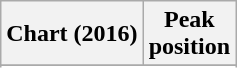<table class="wikitable sortable plainrowheaders" style="text-align:center">
<tr>
<th scope="col">Chart (2016)</th>
<th scope="col">Peak<br> position</th>
</tr>
<tr>
</tr>
<tr>
</tr>
<tr>
</tr>
<tr>
</tr>
</table>
